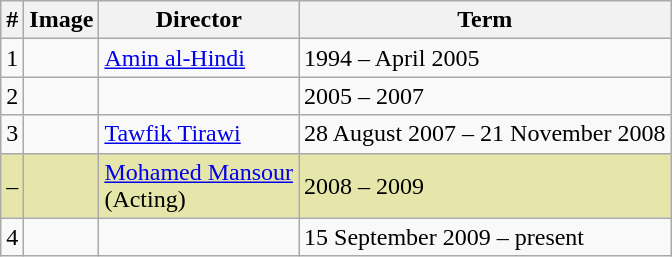<table class="wikitable">
<tr>
<th>#</th>
<th>Image</th>
<th>Director</th>
<th>Term</th>
</tr>
<tr>
<td>1</td>
<td></td>
<td><a href='#'>Amin al-Hindi</a></td>
<td>1994 – April 2005</td>
</tr>
<tr>
<td>2</td>
<td></td>
<td></td>
<td>2005 – 2007</td>
</tr>
<tr>
<td>3</td>
<td></td>
<td><a href='#'>Tawfik Tirawi</a></td>
<td>28 August 2007 – 21 November 2008</td>
</tr>
<tr>
<td style="background:#e6e6aa;">–</td>
<td style="background:#e6e6aa;"></td>
<td style="background:#e6e6aa;"><a href='#'>Mohamed Mansour</a><br>(Acting)</td>
<td style="background:#e6e6aa;">2008 – 2009</td>
</tr>
<tr>
<td>4</td>
<td></td>
<td></td>
<td>15 September 2009 – present</td>
</tr>
</table>
